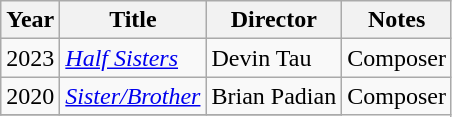<table class="wikitable sortable">
<tr>
<th>Year</th>
<th>Title</th>
<th>Director</th>
<th class="unsortable">Notes</th>
</tr>
<tr>
<td>2023</td>
<td><em><a href='#'>Half Sisters</a></em></td>
<td>Devin Tau</td>
<td>Composer</td>
</tr>
<tr>
<td>2020</td>
<td><em><a href='#'>Sister/Brother</a></em></td>
<td>Brian Padian</td>
<td rowspan=4>Composer</td>
</tr>
<tr>
</tr>
</table>
